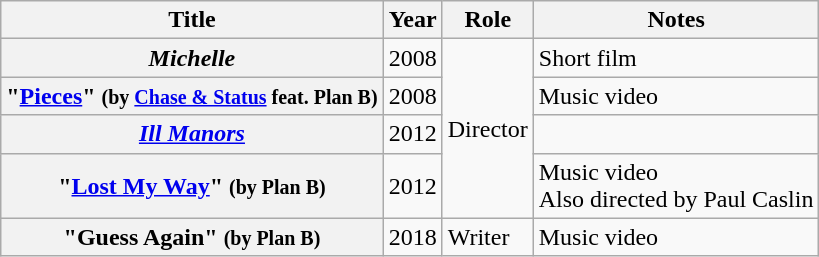<table class="wikitable sortable plainrowheaders">
<tr>
<th scope="col">Title</th>
<th scope="col">Year</th>
<th scope="col">Role</th>
<th scope="col" class="unsortable">Notes</th>
</tr>
<tr>
<th scope="row"><em>Michelle</em></th>
<td style="text-align:center;">2008</td>
<td rowspan="4">Director</td>
<td>Short film</td>
</tr>
<tr>
<th scope="row">"<a href='#'>Pieces</a>" <small>(by <a href='#'>Chase & Status</a> feat. Plan B)</small></th>
<td style="text-align:center;">2008</td>
<td>Music video</td>
</tr>
<tr>
<th scope="row"><em><a href='#'>Ill Manors</a></em></th>
<td style="text-align:center;">2012</td>
<td></td>
</tr>
<tr>
<th scope="row">"<a href='#'>Lost My Way</a>" <small>(by Plan B)</small></th>
<td style="text-align:center;">2012</td>
<td>Music video <br>Also directed by Paul Caslin</td>
</tr>
<tr>
<th scope="row">"Guess Again" <small>(by Plan B)</small></th>
<td style="text-align:center;">2018</td>
<td>Writer</td>
<td>Music video</td>
</tr>
</table>
